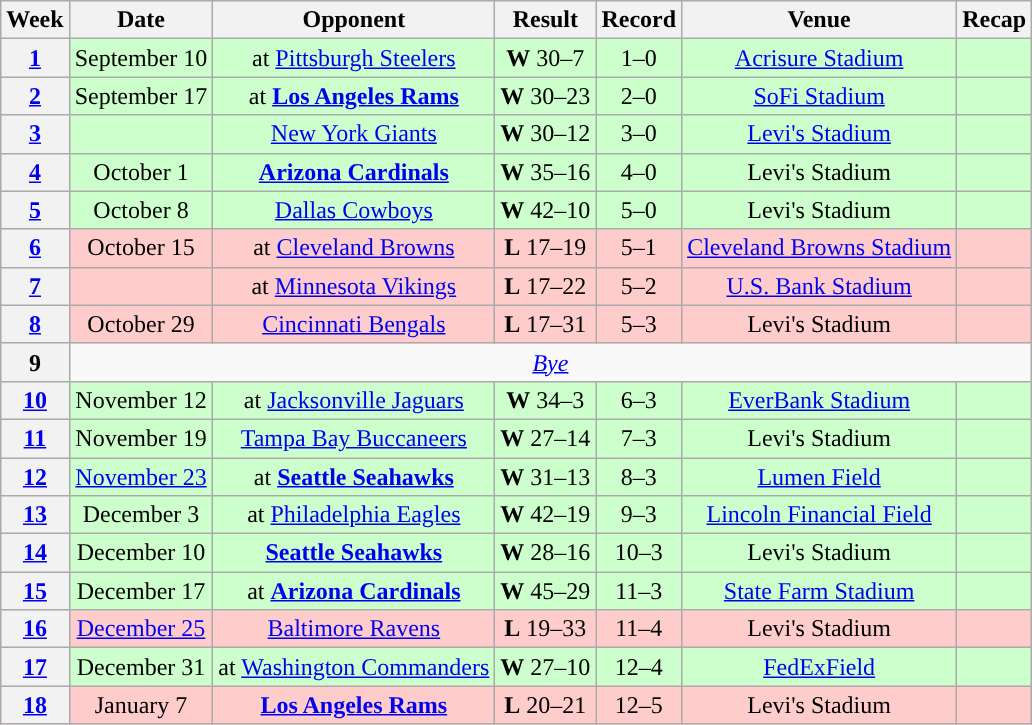<table class="wikitable" style="text-align:center">
<tr>
<th>Week</th>
<th>Date</th>
<th>Opponent</th>
<th>Result</th>
<th>Record</th>
<th>Venue</th>
<th>Recap</th>
</tr>
<tr style="background:#cfc">
<th><a href='#'>1</a></th>
<td>September 10</td>
<td>at <a href='#'>Pittsburgh Steelers</a></td>
<td><strong>W</strong> 30–7</td>
<td>1–0</td>
<td><a href='#'>Acrisure Stadium</a></td>
<td></td>
</tr>
<tr style="background:#cfc">
<th><a href='#'>2</a></th>
<td>September 17</td>
<td>at <strong><a href='#'>Los Angeles Rams</a></strong></td>
<td><strong>W</strong> 30–23</td>
<td>2–0</td>
<td><a href='#'>SoFi Stadium</a></td>
<td></td>
</tr>
<tr style="background:#cfc">
<th><a href='#'>3</a></th>
<td></td>
<td><a href='#'>New York Giants</a></td>
<td><strong>W</strong> 30–12</td>
<td>3–0</td>
<td><a href='#'>Levi's Stadium</a></td>
<td></td>
</tr>
<tr style="background:#cfc">
<th><a href='#'>4</a></th>
<td>October 1</td>
<td><strong><a href='#'>Arizona Cardinals</a></strong></td>
<td><strong>W</strong> 35–16</td>
<td>4–0</td>
<td>Levi's Stadium</td>
<td></td>
</tr>
<tr style="background:#cfc">
<th><a href='#'>5</a></th>
<td>October 8</td>
<td><a href='#'>Dallas Cowboys</a></td>
<td><strong>W</strong> 42–10</td>
<td>5–0</td>
<td>Levi's Stadium</td>
<td></td>
</tr>
<tr style="background:#fcc">
<th><a href='#'>6</a></th>
<td>October 15</td>
<td>at <a href='#'>Cleveland Browns</a></td>
<td><strong>L</strong> 17–19</td>
<td>5–1</td>
<td><a href='#'>Cleveland Browns Stadium</a></td>
<td></td>
</tr>
<tr style="background:#fcc">
<th><a href='#'>7</a></th>
<td></td>
<td>at <a href='#'>Minnesota Vikings</a></td>
<td><strong>L</strong> 17–22</td>
<td>5–2</td>
<td><a href='#'>U.S. Bank Stadium</a></td>
<td></td>
</tr>
<tr style="background:#fcc">
<th><a href='#'>8</a></th>
<td>October 29</td>
<td><a href='#'>Cincinnati Bengals</a></td>
<td><strong>L</strong> 17–31</td>
<td>5–3</td>
<td>Levi's Stadium</td>
<td></td>
</tr>
<tr>
<th>9</th>
<td colspan="6"><em><a href='#'>Bye</a></em></td>
</tr>
<tr style="background:#cfc">
<th><a href='#'>10</a></th>
<td>November 12</td>
<td>at <a href='#'>Jacksonville Jaguars</a></td>
<td><strong>W</strong> 34–3</td>
<td>6–3</td>
<td><a href='#'>EverBank Stadium</a></td>
<td></td>
</tr>
<tr style="background:#cfc">
<th><a href='#'>11</a></th>
<td>November 19</td>
<td><a href='#'>Tampa Bay Buccaneers</a></td>
<td><strong>W</strong> 27–14</td>
<td>7–3</td>
<td>Levi's Stadium</td>
<td></td>
</tr>
<tr style="background:#cfc">
<th><a href='#'>12</a></th>
<td><a href='#'>November 23</a></td>
<td>at <strong><a href='#'>Seattle Seahawks</a></strong></td>
<td><strong>W</strong> 31–13</td>
<td>8–3</td>
<td><a href='#'>Lumen Field</a></td>
<td></td>
</tr>
<tr style="background:#cfc">
<th><a href='#'>13</a></th>
<td>December 3</td>
<td>at <a href='#'>Philadelphia Eagles</a></td>
<td><strong>W</strong> 42–19</td>
<td>9–3</td>
<td><a href='#'>Lincoln Financial Field</a></td>
<td></td>
</tr>
<tr style="background:#cfc">
<th><a href='#'>14</a></th>
<td>December 10</td>
<td><strong><a href='#'>Seattle Seahawks</a></strong></td>
<td><strong>W</strong> 28–16</td>
<td>10–3</td>
<td>Levi's Stadium</td>
<td></td>
</tr>
<tr style="background:#cfc">
<th><a href='#'>15</a></th>
<td>December 17</td>
<td>at <strong><a href='#'>Arizona Cardinals</a></strong></td>
<td><strong>W</strong> 45–29</td>
<td>11–3</td>
<td><a href='#'>State Farm Stadium</a></td>
<td></td>
</tr>
<tr style="background:#fcc">
<th><a href='#'>16</a></th>
<td><a href='#'>December 25</a></td>
<td><a href='#'>Baltimore Ravens</a></td>
<td><strong>L</strong> 19–33</td>
<td>11–4</td>
<td>Levi's Stadium</td>
<td></td>
</tr>
<tr style="background:#cfc">
<th><a href='#'>17</a></th>
<td>December 31</td>
<td>at <a href='#'>Washington Commanders</a></td>
<td><strong>W</strong> 27–10</td>
<td>12–4</td>
<td><a href='#'>FedExField</a></td>
<td></td>
</tr>
<tr style="background:#fcc">
<th><a href='#'>18</a></th>
<td>January 7</td>
<td><strong><a href='#'>Los Angeles Rams</a></strong></td>
<td><strong>L</strong> 20–21</td>
<td>12–5</td>
<td>Levi's Stadium</td>
<td></td>
</tr>
</table>
